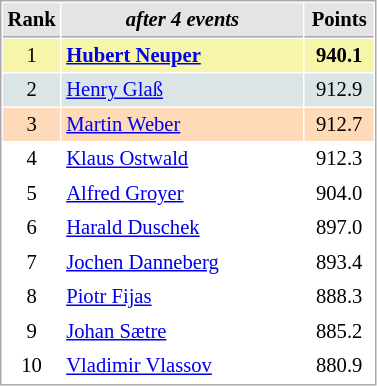<table cellspacing="1" cellpadding="3" style="border:1px solid #AAAAAA;font-size:86%">
<tr bgcolor="#E4E4E4">
<th style="border-bottom:1px solid #AAAAAA" width=10>Rank</th>
<th style="border-bottom:1px solid #AAAAAA" width=155><em>after 4 events</em></th>
<th style="border-bottom:1px solid #AAAAAA" width=40>Points</th>
</tr>
<tr style="background:#f7f6a8;">
<td align=center>1</td>
<td> <strong><a href='#'>Hubert Neuper</a></strong></td>
<td align=center><strong>940.1</strong></td>
</tr>
<tr style="background:#dce5e5;">
<td align=center>2</td>
<td> <a href='#'>Henry Glaß</a></td>
<td align=center>912.9</td>
</tr>
<tr style="background:#ffdab9;">
<td align=center>3</td>
<td> <a href='#'>Martin Weber</a></td>
<td align=center>912.7</td>
</tr>
<tr>
<td align=center>4</td>
<td> <a href='#'>Klaus Ostwald</a></td>
<td align=center>912.3</td>
</tr>
<tr>
<td align=center>5</td>
<td> <a href='#'>Alfred Groyer</a></td>
<td align=center>904.0</td>
</tr>
<tr>
<td align=center>6</td>
<td> <a href='#'>Harald Duschek</a></td>
<td align=center>897.0</td>
</tr>
<tr>
<td align=center>7</td>
<td> <a href='#'>Jochen Danneberg</a></td>
<td align=center>893.4</td>
</tr>
<tr>
<td align=center>8</td>
<td> <a href='#'>Piotr Fijas</a></td>
<td align=center>888.3</td>
</tr>
<tr>
<td align=center>9</td>
<td> <a href='#'>Johan Sætre</a></td>
<td align=center>885.2</td>
</tr>
<tr>
<td align=center>10</td>
<td> <a href='#'>Vladimir Vlassov</a></td>
<td align=center>880.9</td>
</tr>
</table>
